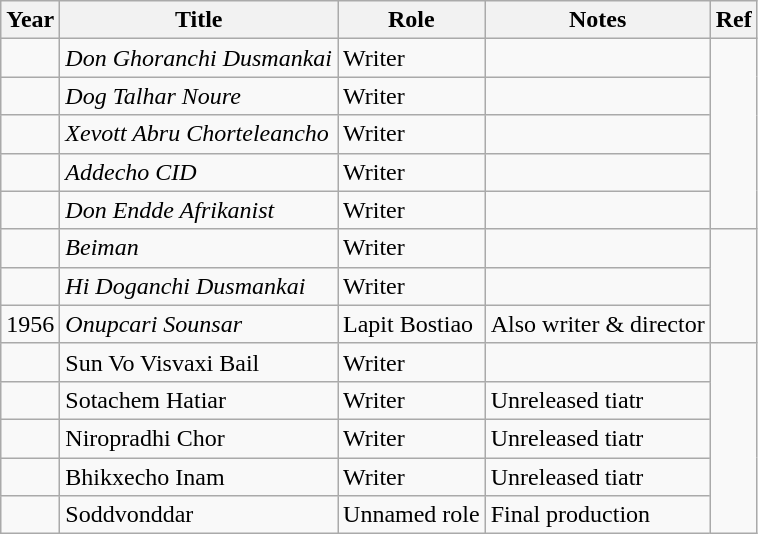<table class="wikitable sortable">
<tr>
<th>Year</th>
<th>Title</th>
<th>Role</th>
<th>Notes</th>
<th>Ref</th>
</tr>
<tr>
<td></td>
<td><em>Don Ghoranchi Dusmankai</em></td>
<td>Writer</td>
<td></td>
<td rowspan="5"></td>
</tr>
<tr>
<td></td>
<td><em>Dog Talhar Noure</em></td>
<td>Writer</td>
<td></td>
</tr>
<tr>
<td></td>
<td><em>Xevott Abru Chorteleancho</em></td>
<td>Writer</td>
<td></td>
</tr>
<tr>
<td></td>
<td><em>Addecho CID</em></td>
<td>Writer</td>
<td></td>
</tr>
<tr>
<td></td>
<td><em>Don Endde Afrikanist</em></td>
<td>Writer</td>
<td></td>
</tr>
<tr>
<td></td>
<td><em>Beiman</em></td>
<td>Writer</td>
<td></td>
<td rowspan="3"></td>
</tr>
<tr>
<td></td>
<td><em>Hi Doganchi Dusmankai</em></td>
<td>Writer</td>
<td></td>
</tr>
<tr>
<td>1956</td>
<td><em>Onupcari Sounsar</td>
<td>Lapit Bostiao</td>
<td>Also writer & director</td>
</tr>
<tr>
<td></td>
<td></em>Sun Vo Visvaxi Bail<em></td>
<td>Writer</td>
<td></td>
<td rowspan="5"></td>
</tr>
<tr>
<td></td>
<td></em>Sotachem Hatiar<em></td>
<td>Writer</td>
<td>Unreleased </em>tiatr<em></td>
</tr>
<tr>
<td></td>
<td></em>Niropradhi Chor<em></td>
<td>Writer</td>
<td>Unreleased </em>tiatr<em></td>
</tr>
<tr>
<td></td>
<td></em>Bhikxecho Inam<em></td>
<td>Writer</td>
<td>Unreleased </em>tiatr<em></td>
</tr>
<tr>
<td></td>
<td></em>Soddvonddar<em></td>
<td>Unnamed role</td>
<td>Final production</td>
</tr>
</table>
